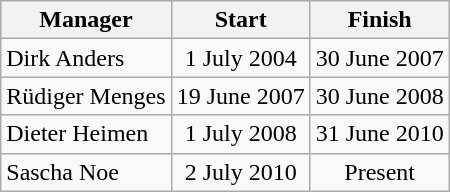<table class="wikitable">
<tr>
<th>Manager</th>
<th>Start</th>
<th>Finish</th>
</tr>
<tr align="center">
<td align="left">Dirk Anders</td>
<td>1 July 2004</td>
<td>30 June 2007</td>
</tr>
<tr align="center">
<td align="left">Rüdiger Menges</td>
<td>19 June 2007</td>
<td>30 June 2008</td>
</tr>
<tr align="center">
<td align="left">Dieter Heimen</td>
<td>1 July 2008</td>
<td>31 June 2010</td>
</tr>
<tr align="center">
<td align="left">Sascha Noe</td>
<td>2 July 2010</td>
<td>Present</td>
</tr>
</table>
